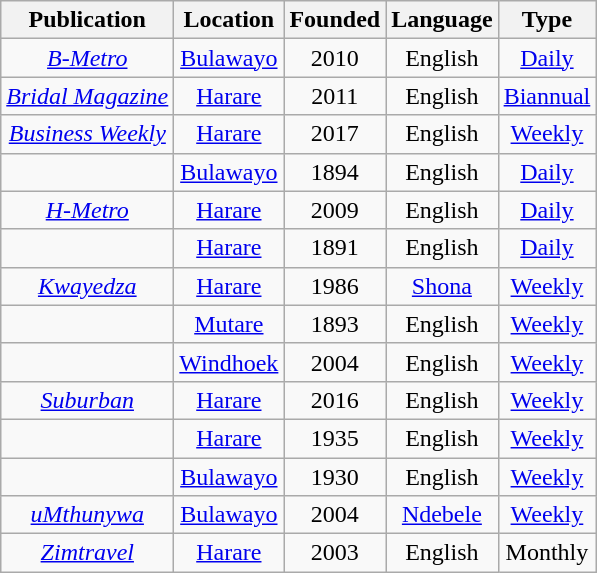<table class="wikitable sortable" style="text-align:center;">
<tr>
<th>Publication</th>
<th>Location</th>
<th>Founded</th>
<th>Language</th>
<th>Type</th>
</tr>
<tr>
<td><em><a href='#'>B-Metro</a></em></td>
<td><a href='#'>Bulawayo</a></td>
<td>2010</td>
<td>English</td>
<td><a href='#'>Daily</a></td>
</tr>
<tr>
<td><em><a href='#'>Bridal Magazine</a></em></td>
<td><a href='#'>Harare</a></td>
<td>2011</td>
<td>English</td>
<td><a href='#'>Biannual</a></td>
</tr>
<tr>
<td><em><a href='#'>Business Weekly</a></em></td>
<td><a href='#'>Harare</a></td>
<td>2017</td>
<td>English</td>
<td><a href='#'>Weekly</a></td>
</tr>
<tr>
<td><em></em></td>
<td><a href='#'>Bulawayo</a></td>
<td>1894</td>
<td>English</td>
<td><a href='#'>Daily</a></td>
</tr>
<tr>
<td><em><a href='#'>H-Metro</a></em></td>
<td><a href='#'>Harare</a></td>
<td>2009</td>
<td>English</td>
<td><a href='#'>Daily</a></td>
</tr>
<tr>
<td><em></em></td>
<td><a href='#'>Harare</a></td>
<td>1891</td>
<td>English</td>
<td><a href='#'>Daily</a></td>
</tr>
<tr>
<td><em><a href='#'>Kwayedza</a></em></td>
<td><a href='#'>Harare</a></td>
<td>1986</td>
<td><a href='#'>Shona</a></td>
<td><a href='#'>Weekly</a></td>
</tr>
<tr>
<td><em></em></td>
<td><a href='#'>Mutare</a></td>
<td>1893</td>
<td>English</td>
<td><a href='#'>Weekly</a></td>
</tr>
<tr>
<td><em></em></td>
<td><a href='#'>Windhoek</a></td>
<td>2004</td>
<td>English</td>
<td><a href='#'>Weekly</a></td>
</tr>
<tr>
<td><a href='#'><em>Suburban</em></a></td>
<td><a href='#'>Harare</a></td>
<td>2016</td>
<td>English</td>
<td><a href='#'>Weekly</a></td>
</tr>
<tr>
<td><em></em></td>
<td><a href='#'>Harare</a></td>
<td>1935</td>
<td>English</td>
<td><a href='#'>Weekly</a></td>
</tr>
<tr>
<td><em></em></td>
<td><a href='#'>Bulawayo</a></td>
<td>1930</td>
<td>English</td>
<td><a href='#'>Weekly</a></td>
</tr>
<tr>
<td><em><a href='#'>uMthunywa</a></em></td>
<td><a href='#'>Bulawayo</a></td>
<td>2004</td>
<td><a href='#'>Ndebele</a></td>
<td><a href='#'>Weekly</a></td>
</tr>
<tr>
<td><em><a href='#'>Zimtravel</a></em></td>
<td><a href='#'>Harare</a></td>
<td>2003</td>
<td>English</td>
<td>Monthly</td>
</tr>
</table>
